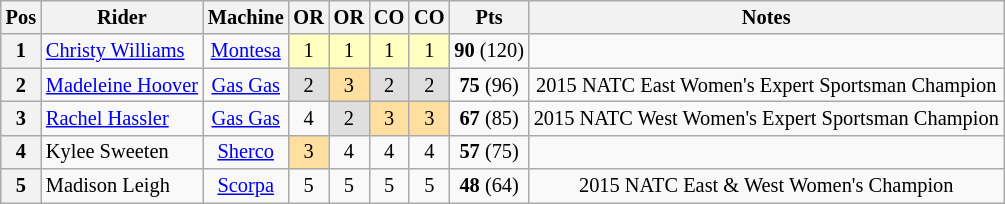<table class="wikitable" style="font-size: 85%; text-align:center">
<tr valign="top">
<th valign="middle">Pos</th>
<th valign="middle">Rider</th>
<th valign="middle">Machine</th>
<th>OR<br></th>
<th>OR<br></th>
<th>CO<br></th>
<th>CO<br></th>
<th valign="middle">Pts</th>
<th>Notes</th>
</tr>
<tr>
<th>1</th>
<td align="left"> <a href='#'>Christy Williams</a></td>
<td><a href='#'>Montesa</a></td>
<td style="background:#ffffbf;">1</td>
<td style="background:#ffffbf;">1</td>
<td style="background:#ffffbf;">1</td>
<td style="background:#ffffbf;">1</td>
<td><strong>90</strong> (120)</td>
<td></td>
</tr>
<tr>
<th>2</th>
<td align="left"> <a href='#'>Madeleine Hoover</a></td>
<td><a href='#'>Gas Gas</a></td>
<td style="background:#dfdfdf;">2</td>
<td style="background:#ffdf9f;">3</td>
<td style="background:#dfdfdf;">2</td>
<td style="background:#dfdfdf;">2</td>
<td><strong>75</strong> (96)</td>
<td>2015 NATC East Women's Expert Sportsman Champion</td>
</tr>
<tr>
<th>3</th>
<td align="left"> <a href='#'>Rachel Hassler</a></td>
<td><a href='#'>Gas Gas</a></td>
<td>4</td>
<td style="background:#dfdfdf;">2</td>
<td style="background:#ffdf9f;">3</td>
<td style="background:#ffdf9f;">3</td>
<td><strong>67</strong> (85)</td>
<td>2015 NATC West Women's Expert Sportsman Champion</td>
</tr>
<tr>
<th>4</th>
<td align="left"> Kylee Sweeten</td>
<td><a href='#'>Sherco</a></td>
<td style="background:#ffdf9f;">3</td>
<td>4</td>
<td>4</td>
<td>4</td>
<td><strong>57</strong> (75)</td>
<td></td>
</tr>
<tr>
<th>5</th>
<td align="left"> Madison Leigh</td>
<td><a href='#'>Scorpa</a></td>
<td>5</td>
<td>5</td>
<td>5</td>
<td>5</td>
<td><strong>48</strong> (64)</td>
<td>2015 NATC East & West Women's Champion</td>
</tr>
</table>
